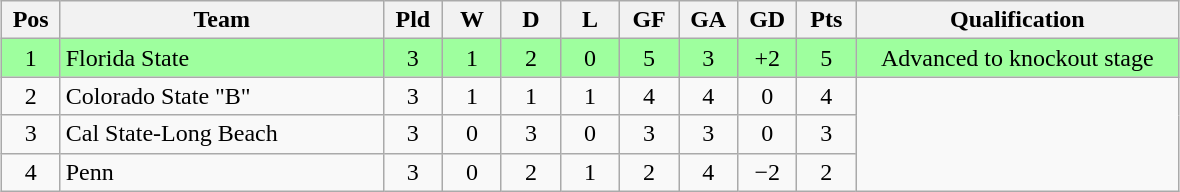<table class="wikitable" style="text-align:center; margin: 1em auto">
<tr>
<th style="width:2em">Pos</th>
<th style="width:13em">Team</th>
<th style="width:2em">Pld</th>
<th style="width:2em">W</th>
<th style="width:2em">D</th>
<th style="width:2em">L</th>
<th style="width:2em">GF</th>
<th style="width:2em">GA</th>
<th style="width:2em">GD</th>
<th style="width:2em">Pts</th>
<th style="width:13em">Qualification</th>
</tr>
<tr bgcolor="#9eff9e">
<td>1</td>
<td style="text-align:left">Florida State</td>
<td>3</td>
<td>1</td>
<td>2</td>
<td>0</td>
<td>5</td>
<td>3</td>
<td>+2</td>
<td>5</td>
<td>Advanced to knockout stage</td>
</tr>
<tr>
<td>2</td>
<td style="text-align:left">Colorado State "B"</td>
<td>3</td>
<td>1</td>
<td>1</td>
<td>1</td>
<td>4</td>
<td>4</td>
<td>0</td>
<td>4</td>
<td rowspan="3"></td>
</tr>
<tr>
<td>3</td>
<td style="text-align:left">Cal State-Long Beach</td>
<td>3</td>
<td>0</td>
<td>3</td>
<td>0</td>
<td>3</td>
<td>3</td>
<td>0</td>
<td>3</td>
</tr>
<tr>
<td>4</td>
<td style="text-align:left">Penn</td>
<td>3</td>
<td>0</td>
<td>2</td>
<td>1</td>
<td>2</td>
<td>4</td>
<td>−2</td>
<td>2</td>
</tr>
</table>
